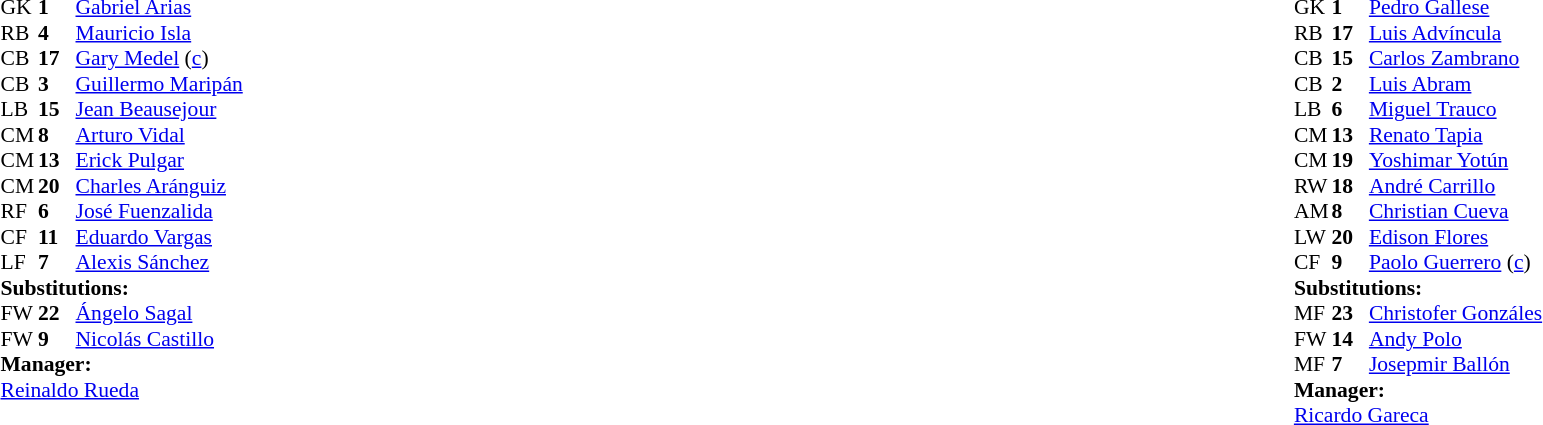<table width="100%">
<tr>
<td valign="top" width="40%"><br><table style="font-size:90%" cellspacing="0" cellpadding="0">
<tr>
<th width=25></th>
<th width=25></th>
</tr>
<tr>
<td>GK</td>
<td><strong>1</strong></td>
<td><a href='#'>Gabriel Arias</a></td>
</tr>
<tr>
<td>RB</td>
<td><strong>4</strong></td>
<td><a href='#'>Mauricio Isla</a></td>
</tr>
<tr>
<td>CB</td>
<td><strong>17</strong></td>
<td><a href='#'>Gary Medel</a> (<a href='#'>c</a>)</td>
</tr>
<tr>
<td>CB</td>
<td><strong>3</strong></td>
<td><a href='#'>Guillermo Maripán</a></td>
<td></td>
<td></td>
</tr>
<tr>
<td>LB</td>
<td><strong>15</strong></td>
<td><a href='#'>Jean Beausejour</a></td>
</tr>
<tr>
<td>CM</td>
<td><strong>8</strong></td>
<td><a href='#'>Arturo Vidal</a></td>
</tr>
<tr>
<td>CM</td>
<td><strong>13</strong></td>
<td><a href='#'>Erick Pulgar</a></td>
<td></td>
</tr>
<tr>
<td>CM</td>
<td><strong>20</strong></td>
<td><a href='#'>Charles Aránguiz</a></td>
</tr>
<tr>
<td>RF</td>
<td><strong>6</strong></td>
<td><a href='#'>José Fuenzalida</a></td>
<td></td>
<td></td>
</tr>
<tr>
<td>CF</td>
<td><strong>11</strong></td>
<td><a href='#'>Eduardo Vargas</a></td>
</tr>
<tr>
<td>LF</td>
<td><strong>7</strong></td>
<td><a href='#'>Alexis Sánchez</a></td>
</tr>
<tr>
<td colspan=3><strong>Substitutions:</strong></td>
</tr>
<tr>
<td>FW</td>
<td><strong>22</strong></td>
<td><a href='#'>Ángelo Sagal</a></td>
<td></td>
<td></td>
</tr>
<tr>
<td>FW</td>
<td><strong>9</strong></td>
<td><a href='#'>Nicolás Castillo</a></td>
<td></td>
<td></td>
</tr>
<tr>
<td colspan=3><strong>Manager:</strong></td>
</tr>
<tr>
<td colspan=3> <a href='#'>Reinaldo Rueda</a></td>
</tr>
</table>
</td>
<td valign="top"></td>
<td valign="top" width="50%"><br><table style="font-size:90%; margin:auto" cellspacing="0" cellpadding="0">
<tr>
<th width=25></th>
<th width=25></th>
</tr>
<tr>
<td>GK</td>
<td><strong>1</strong></td>
<td><a href='#'>Pedro Gallese</a></td>
</tr>
<tr>
<td>RB</td>
<td><strong>17</strong></td>
<td><a href='#'>Luis Advíncula</a></td>
<td></td>
</tr>
<tr>
<td>CB</td>
<td><strong>15</strong></td>
<td><a href='#'>Carlos Zambrano</a></td>
</tr>
<tr>
<td>CB</td>
<td><strong>2</strong></td>
<td><a href='#'>Luis Abram</a></td>
</tr>
<tr>
<td>LB</td>
<td><strong>6</strong></td>
<td><a href='#'>Miguel Trauco</a></td>
</tr>
<tr>
<td>CM</td>
<td><strong>13</strong></td>
<td><a href='#'>Renato Tapia</a></td>
</tr>
<tr>
<td>CM</td>
<td><strong>19</strong></td>
<td><a href='#'>Yoshimar Yotún</a></td>
</tr>
<tr>
<td>RW</td>
<td><strong>18</strong></td>
<td><a href='#'>André Carrillo</a></td>
<td></td>
<td></td>
</tr>
<tr>
<td>AM</td>
<td><strong>8</strong></td>
<td><a href='#'>Christian Cueva</a></td>
<td></td>
<td></td>
</tr>
<tr>
<td>LW</td>
<td><strong>20</strong></td>
<td><a href='#'>Edison Flores</a></td>
<td></td>
<td></td>
</tr>
<tr>
<td>CF</td>
<td><strong>9</strong></td>
<td><a href='#'>Paolo Guerrero</a> (<a href='#'>c</a>)</td>
</tr>
<tr>
<td colspan=3><strong>Substitutions:</strong></td>
</tr>
<tr>
<td>MF</td>
<td><strong>23</strong></td>
<td><a href='#'>Christofer Gonzáles</a></td>
<td></td>
<td></td>
</tr>
<tr>
<td>FW</td>
<td><strong>14</strong></td>
<td><a href='#'>Andy Polo</a></td>
<td></td>
<td></td>
</tr>
<tr>
<td>MF</td>
<td><strong>7</strong></td>
<td><a href='#'>Josepmir Ballón</a></td>
<td></td>
<td></td>
</tr>
<tr>
<td colspan=3><strong>Manager:</strong></td>
</tr>
<tr>
<td colspan=3> <a href='#'>Ricardo Gareca</a></td>
</tr>
</table>
</td>
</tr>
</table>
